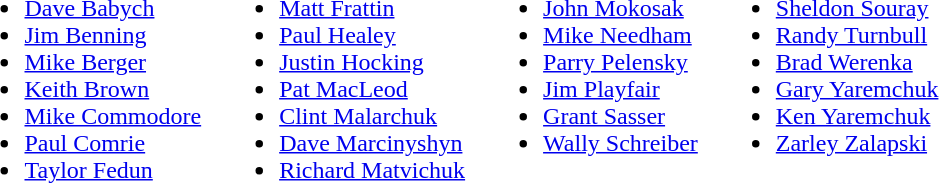<table CELLSPACING="10">
<tr ---->
<td VALIGN="TOP"><br><ul><li><a href='#'>Dave Babych</a></li><li><a href='#'>Jim Benning</a></li><li><a href='#'>Mike Berger</a></li><li><a href='#'>Keith Brown</a></li><li><a href='#'>Mike Commodore</a></li><li><a href='#'>Paul Comrie</a></li><li><a href='#'>Taylor Fedun</a></li></ul></td>
<td VALIGN="TOP"><br><ul><li><a href='#'>Matt Frattin</a></li><li><a href='#'>Paul Healey</a></li><li><a href='#'>Justin Hocking</a></li><li><a href='#'>Pat MacLeod</a></li><li><a href='#'>Clint Malarchuk</a></li><li><a href='#'>Dave Marcinyshyn</a></li><li><a href='#'>Richard Matvichuk</a></li></ul></td>
<td VALIGN="TOP"><br><ul><li><a href='#'>John Mokosak</a></li><li><a href='#'>Mike Needham</a></li><li><a href='#'>Parry Pelensky</a></li><li><a href='#'>Jim Playfair</a></li><li><a href='#'>Grant Sasser</a></li><li><a href='#'>Wally Schreiber</a></li></ul></td>
<td VALIGN="TOP"><br><ul><li><a href='#'>Sheldon Souray</a></li><li><a href='#'>Randy Turnbull</a></li><li><a href='#'>Brad Werenka</a></li><li><a href='#'>Gary Yaremchuk</a></li><li><a href='#'>Ken Yaremchuk</a></li><li><a href='#'>Zarley Zalapski</a></li></ul></td>
</tr>
</table>
